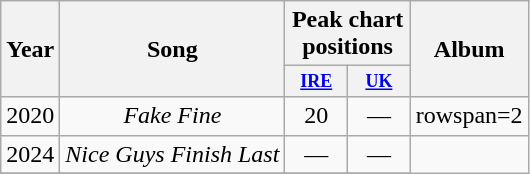<table class="wikitable" style="text-align: center;">
<tr>
<th rowspan="2">Year</th>
<th rowspan="2">Song</th>
<th colspan="2">Peak chart positions</th>
<th rowspan="2">Album</th>
</tr>
<tr>
<th style="width:3em;font-size:75%;"><a href='#'>IRE</a></th>
<th style="width:3em;font-size:75%;"><a href='#'>UK</a></th>
</tr>
<tr>
<td>2020</td>
<td><em>Fake Fine</em></td>
<td style="text-align:center;">20</td>
<td style="text-align:center;">—</td>
<td>rowspan=2 </td>
</tr>
<tr>
<td>2024</td>
<td><em>Nice Guys Finish Last</em></td>
<td style="text-align:center;">—</td>
<td style="text-align:center;">—</td>
</tr>
<tr>
</tr>
</table>
